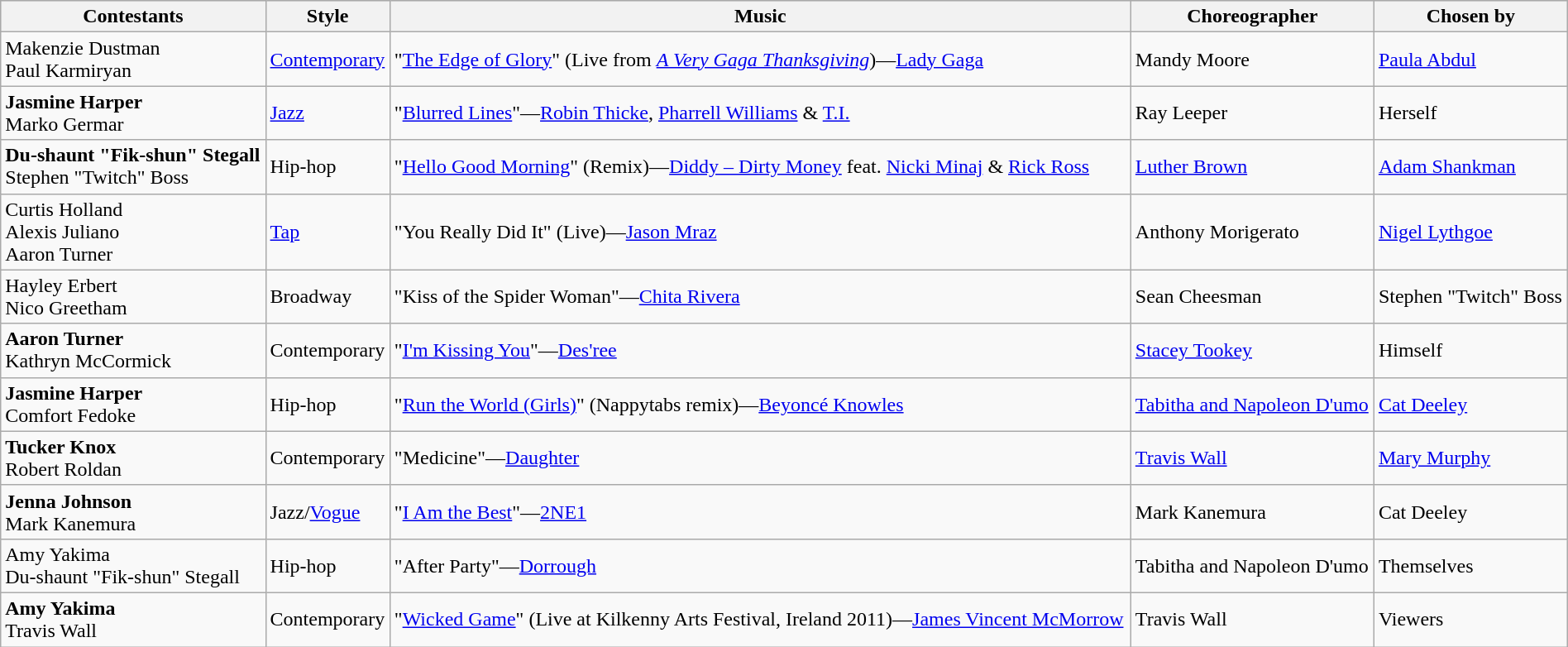<table class="wikitable" style="width:100%;">
<tr style="background:lightgrey; text-align:center;">
<th>Contestants</th>
<th>Style</th>
<th>Music</th>
<th>Choreographer</th>
<th>Chosen by</th>
</tr>
<tr>
<td>Makenzie Dustman<br>Paul Karmiryan</td>
<td><a href='#'>Contemporary</a></td>
<td>"<a href='#'>The Edge of Glory</a>" (Live from <em><a href='#'>A Very Gaga Thanksgiving</a></em>)—<a href='#'>Lady Gaga</a></td>
<td>Mandy Moore</td>
<td><a href='#'>Paula Abdul</a></td>
</tr>
<tr>
<td><strong>Jasmine Harper</strong><br>Marko Germar</td>
<td><a href='#'>Jazz</a></td>
<td>"<a href='#'>Blurred Lines</a>"—<a href='#'>Robin Thicke</a>, <a href='#'>Pharrell Williams</a> & <a href='#'>T.I.</a></td>
<td>Ray Leeper</td>
<td>Herself</td>
</tr>
<tr>
<td><strong>Du-shaunt "Fik-shun" Stegall</strong><br>Stephen "Twitch" Boss</td>
<td>Hip-hop</td>
<td>"<a href='#'>Hello Good Morning</a>" (Remix)—<a href='#'>Diddy – Dirty Money</a> feat. <a href='#'>Nicki Minaj</a> & <a href='#'>Rick Ross</a></td>
<td><a href='#'>Luther Brown</a></td>
<td><a href='#'>Adam Shankman</a></td>
</tr>
<tr>
<td>Curtis Holland<br>Alexis Juliano<br>Aaron Turner</td>
<td><a href='#'>Tap</a></td>
<td>"You Really Did It" (Live)—<a href='#'>Jason Mraz</a></td>
<td>Anthony Morigerato</td>
<td><a href='#'>Nigel Lythgoe</a></td>
</tr>
<tr>
<td>Hayley Erbert<br>Nico Greetham</td>
<td>Broadway</td>
<td>"Kiss of the Spider Woman"—<a href='#'>Chita Rivera</a></td>
<td>Sean Cheesman</td>
<td>Stephen "Twitch" Boss</td>
</tr>
<tr>
<td><strong>Aaron Turner</strong><br>Kathryn McCormick</td>
<td>Contemporary</td>
<td>"<a href='#'>I'm Kissing You</a>"—<a href='#'>Des'ree</a></td>
<td><a href='#'>Stacey Tookey</a></td>
<td>Himself</td>
</tr>
<tr>
<td><strong>Jasmine Harper</strong><br>Comfort Fedoke</td>
<td>Hip-hop</td>
<td>"<a href='#'>Run the World (Girls)</a>" (Nappytabs remix)—<a href='#'>Beyoncé Knowles</a></td>
<td><a href='#'>Tabitha and Napoleon D'umo</a></td>
<td><a href='#'>Cat Deeley</a></td>
</tr>
<tr>
<td><strong>Tucker Knox</strong><br>Robert Roldan</td>
<td>Contemporary</td>
<td>"Medicine"—<a href='#'>Daughter</a></td>
<td><a href='#'>Travis Wall</a></td>
<td><a href='#'>Mary Murphy</a></td>
</tr>
<tr>
<td><strong>Jenna Johnson</strong><br>Mark Kanemura</td>
<td>Jazz/<a href='#'>Vogue</a></td>
<td>"<a href='#'>I Am the Best</a>"—<a href='#'>2NE1</a></td>
<td>Mark Kanemura</td>
<td>Cat Deeley</td>
</tr>
<tr>
<td>Amy Yakima<br>Du-shaunt "Fik-shun" Stegall</td>
<td>Hip-hop</td>
<td>"After Party"—<a href='#'>Dorrough</a></td>
<td>Tabitha and Napoleon D'umo</td>
<td>Themselves</td>
</tr>
<tr>
<td><strong>Amy Yakima</strong><br>Travis Wall</td>
<td>Contemporary</td>
<td>"<a href='#'>Wicked Game</a>" (Live at Kilkenny Arts Festival, Ireland 2011)—<a href='#'>James Vincent McMorrow</a></td>
<td>Travis Wall</td>
<td>Viewers</td>
</tr>
</table>
